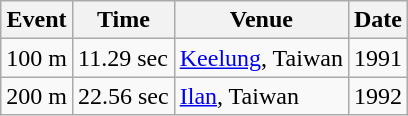<table class="wikitable">
<tr>
<th scope=col>Event</th>
<th scope=col>Time</th>
<th scope=col>Venue</th>
<th scope=col>Date</th>
</tr>
<tr>
<td>100 m</td>
<td>11.29 sec</td>
<td><a href='#'>Keelung</a>, Taiwan</td>
<td>1991</td>
</tr>
<tr>
<td>200 m</td>
<td>22.56 sec</td>
<td><a href='#'>Ilan</a>, Taiwan</td>
<td>1992</td>
</tr>
</table>
